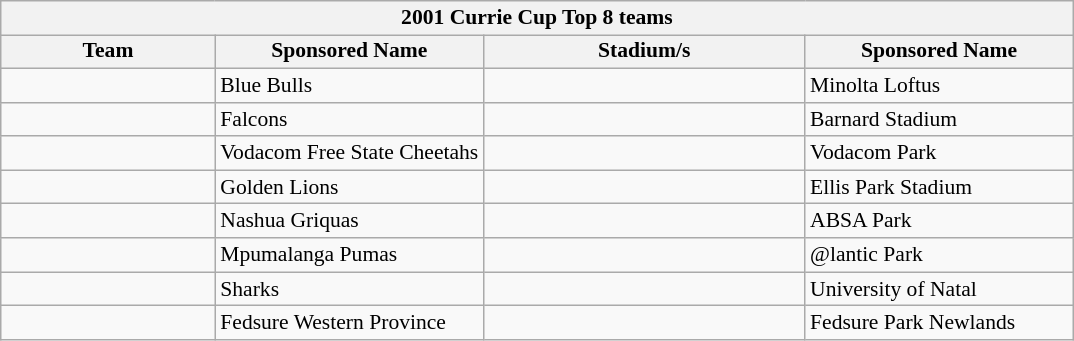<table class="wikitable sortable" style="line-height:110%; font-size:90%;">
<tr>
<th colspan="4">2001 Currie Cup Top 8 teams</th>
</tr>
<tr>
<th width="20%">Team</th>
<th width="25%">Sponsored Name</th>
<th width="30%">Stadium/s</th>
<th width="25%">Sponsored Name</th>
</tr>
<tr>
<td></td>
<td>Blue Bulls</td>
<td></td>
<td>Minolta Loftus</td>
</tr>
<tr>
<td></td>
<td>Falcons</td>
<td></td>
<td>Barnard Stadium</td>
</tr>
<tr>
<td></td>
<td>Vodacom Free State Cheetahs</td>
<td></td>
<td>Vodacom Park</td>
</tr>
<tr>
<td></td>
<td>Golden Lions</td>
<td></td>
<td>Ellis Park Stadium</td>
</tr>
<tr>
<td></td>
<td>Nashua Griquas</td>
<td></td>
<td>ABSA Park</td>
</tr>
<tr>
<td></td>
<td>Mpumalanga Pumas</td>
<td></td>
<td>@lantic Park</td>
</tr>
<tr>
<td></td>
<td>Sharks</td>
<td></td>
<td>University of Natal</td>
</tr>
<tr>
<td></td>
<td>Fedsure Western Province</td>
<td></td>
<td>Fedsure Park Newlands</td>
</tr>
</table>
